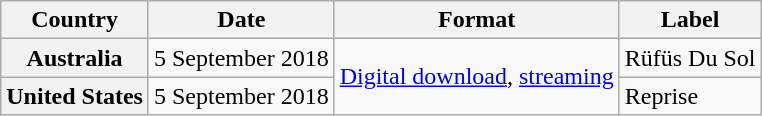<table class="wikitable plainrowheaders">
<tr>
<th scope="col">Country</th>
<th scope="col">Date</th>
<th scope="col">Format</th>
<th scope="col">Label</th>
</tr>
<tr>
<th scope="row">Australia</th>
<td>5 September 2018</td>
<td rowspan="2"><a href='#'>Digital download</a>, <a href='#'>streaming</a></td>
<td>Rüfüs Du Sol</td>
</tr>
<tr>
<th scope="row">United States</th>
<td>5 September 2018</td>
<td>Reprise</td>
</tr>
</table>
